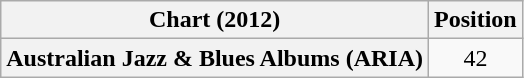<table class="wikitable plainrowheaders" style="text-align:center">
<tr>
<th scope="col">Chart (2012)</th>
<th scope="col">Position</th>
</tr>
<tr>
<th scope="row">Australian Jazz & Blues Albums (ARIA)</th>
<td>42</td>
</tr>
</table>
